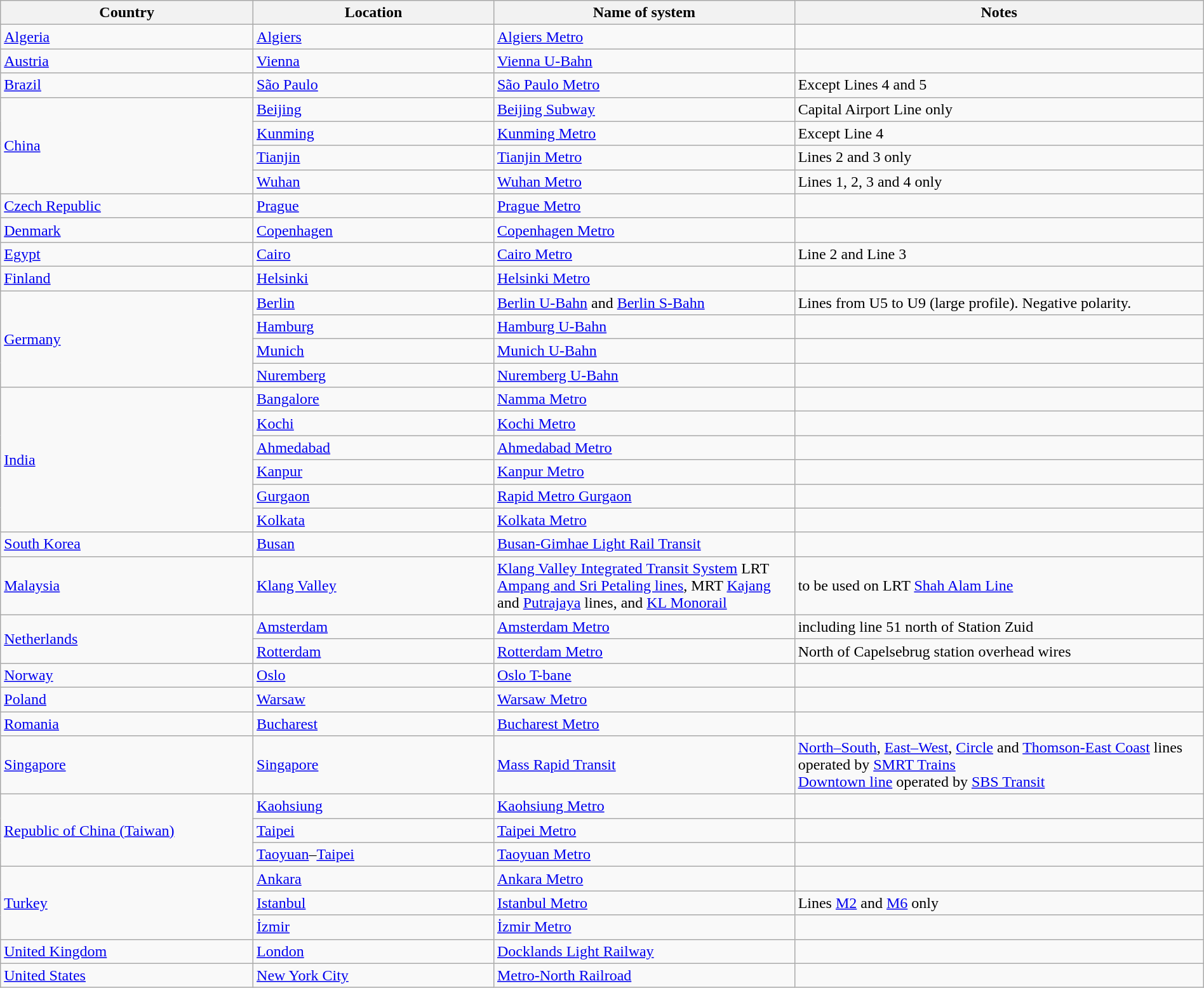<table class="wikitable" style=width:100%>
<tr>
<th style="width:21%">Country</th>
<th style="width:20%">Location</th>
<th style="width:25%">Name of system</th>
<th style="width:34%">Notes</th>
</tr>
<tr>
<td><a href='#'>Algeria</a></td>
<td><a href='#'>Algiers</a></td>
<td><a href='#'>Algiers Metro</a></td>
<td></td>
</tr>
<tr>
<td><a href='#'>Austria</a></td>
<td><a href='#'>Vienna</a></td>
<td><a href='#'>Vienna U-Bahn</a></td>
<td></td>
</tr>
<tr>
<td><a href='#'>Brazil</a></td>
<td><a href='#'>São Paulo</a></td>
<td><a href='#'>São Paulo Metro</a></td>
<td>Except Lines 4 and 5</td>
</tr>
<tr>
<td rowspan="4"><a href='#'>China</a></td>
<td><a href='#'>Beijing</a></td>
<td><a href='#'>Beijing Subway</a></td>
<td>Capital Airport Line only</td>
</tr>
<tr>
<td><a href='#'>Kunming</a></td>
<td><a href='#'>Kunming Metro</a></td>
<td>Except Line 4</td>
</tr>
<tr>
<td><a href='#'>Tianjin</a></td>
<td><a href='#'>Tianjin Metro</a></td>
<td>Lines 2 and 3 only</td>
</tr>
<tr>
<td><a href='#'>Wuhan</a></td>
<td><a href='#'>Wuhan Metro</a></td>
<td>Lines 1, 2, 3 and 4 only</td>
</tr>
<tr>
<td><a href='#'>Czech Republic</a></td>
<td><a href='#'>Prague</a></td>
<td><a href='#'>Prague Metro</a></td>
<td></td>
</tr>
<tr>
<td><a href='#'>Denmark</a></td>
<td><a href='#'>Copenhagen</a></td>
<td><a href='#'>Copenhagen Metro</a></td>
<td></td>
</tr>
<tr>
<td><a href='#'>Egypt</a></td>
<td><a href='#'>Cairo</a></td>
<td><a href='#'>Cairo Metro</a></td>
<td>Line 2 and Line 3</td>
</tr>
<tr>
<td><a href='#'>Finland</a></td>
<td><a href='#'>Helsinki</a></td>
<td><a href='#'>Helsinki Metro</a></td>
<td></td>
</tr>
<tr>
<td rowspan="4"><a href='#'>Germany</a></td>
<td><a href='#'>Berlin</a></td>
<td><a href='#'>Berlin U-Bahn</a> and <a href='#'>Berlin S-Bahn</a></td>
<td>Lines from U5 to U9 (large profile). Negative polarity.</td>
</tr>
<tr>
<td><a href='#'>Hamburg</a></td>
<td><a href='#'>Hamburg U-Bahn</a></td>
<td></td>
</tr>
<tr>
<td><a href='#'>Munich</a></td>
<td><a href='#'>Munich U-Bahn</a></td>
<td></td>
</tr>
<tr>
<td><a href='#'>Nuremberg</a></td>
<td><a href='#'>Nuremberg U-Bahn</a></td>
<td></td>
</tr>
<tr>
<td rowspan="6"><a href='#'>India</a></td>
<td><a href='#'>Bangalore</a></td>
<td><a href='#'>Namma Metro</a></td>
<td></td>
</tr>
<tr>
<td><a href='#'>Kochi</a></td>
<td><a href='#'>Kochi Metro</a></td>
<td></td>
</tr>
<tr>
<td><a href='#'>Ahmedabad</a></td>
<td><a href='#'>Ahmedabad Metro</a></td>
<td></td>
</tr>
<tr>
<td><a href='#'>Kanpur</a></td>
<td><a href='#'>Kanpur Metro</a></td>
<td></td>
</tr>
<tr>
<td><a href='#'>Gurgaon</a></td>
<td><a href='#'>Rapid Metro Gurgaon</a></td>
<td></td>
</tr>
<tr>
<td><a href='#'>Kolkata</a></td>
<td><a href='#'>Kolkata Metro</a></td>
<td></td>
</tr>
<tr>
<td><a href='#'>South Korea</a></td>
<td><a href='#'>Busan</a></td>
<td><a href='#'>Busan-Gimhae Light Rail Transit</a></td>
<td></td>
</tr>
<tr>
<td><a href='#'>Malaysia</a></td>
<td><a href='#'>Klang Valley</a></td>
<td><a href='#'>Klang Valley Integrated Transit System</a> LRT <a href='#'>Ampang and Sri Petaling lines</a>, MRT <a href='#'>Kajang</a> and <a href='#'>Putrajaya</a> lines, and <a href='#'>KL Monorail</a></td>
<td>to be used on LRT <a href='#'>Shah Alam Line</a></td>
</tr>
<tr>
<td rowspan="2"><a href='#'>Netherlands</a></td>
<td><a href='#'>Amsterdam</a></td>
<td><a href='#'>Amsterdam Metro</a></td>
<td>including line 51 north of Station Zuid</td>
</tr>
<tr>
<td><a href='#'>Rotterdam</a></td>
<td><a href='#'>Rotterdam Metro</a></td>
<td>North of Capelsebrug station overhead wires</td>
</tr>
<tr>
<td><a href='#'>Norway</a></td>
<td><a href='#'>Oslo</a></td>
<td><a href='#'>Oslo T-bane</a></td>
<td></td>
</tr>
<tr>
<td><a href='#'>Poland</a></td>
<td><a href='#'>Warsaw</a></td>
<td><a href='#'>Warsaw Metro</a></td>
<td></td>
</tr>
<tr>
<td><a href='#'>Romania</a></td>
<td><a href='#'>Bucharest</a></td>
<td><a href='#'>Bucharest Metro</a></td>
<td></td>
</tr>
<tr>
<td><a href='#'>Singapore</a></td>
<td><a href='#'>Singapore</a></td>
<td><a href='#'>Mass Rapid Transit</a></td>
<td><a href='#'>North–South</a>, <a href='#'>East–West</a>, <a href='#'>Circle</a> and <a href='#'>Thomson-East Coast</a> lines operated by <a href='#'>SMRT Trains</a><br><a href='#'>Downtown line</a> operated by <a href='#'>SBS Transit</a></td>
</tr>
<tr>
<td rowspan="3"><a href='#'>Republic of China (Taiwan)</a></td>
<td><a href='#'>Kaohsiung</a></td>
<td><a href='#'>Kaohsiung Metro</a></td>
<td></td>
</tr>
<tr>
<td><a href='#'>Taipei</a></td>
<td><a href='#'>Taipei Metro</a></td>
<td></td>
</tr>
<tr>
<td><a href='#'>Taoyuan</a>–<a href='#'>Taipei</a></td>
<td><a href='#'>Taoyuan Metro</a></td>
<td></td>
</tr>
<tr>
<td rowspan="3"><a href='#'>Turkey</a></td>
<td><a href='#'>Ankara</a></td>
<td><a href='#'>Ankara Metro</a></td>
<td></td>
</tr>
<tr>
<td><a href='#'>Istanbul</a></td>
<td><a href='#'>Istanbul Metro</a></td>
<td>Lines <a href='#'>M2</a> and <a href='#'>M6</a> only</td>
</tr>
<tr>
<td><a href='#'>İzmir</a></td>
<td><a href='#'>İzmir Metro</a></td>
<td></td>
</tr>
<tr>
<td><a href='#'>United Kingdom</a></td>
<td><a href='#'>London</a></td>
<td><a href='#'>Docklands Light Railway</a></td>
<td></td>
</tr>
<tr>
<td><a href='#'>United States</a></td>
<td><a href='#'>New York City</a></td>
<td><a href='#'>Metro-North Railroad</a></td>
<td></td>
</tr>
</table>
